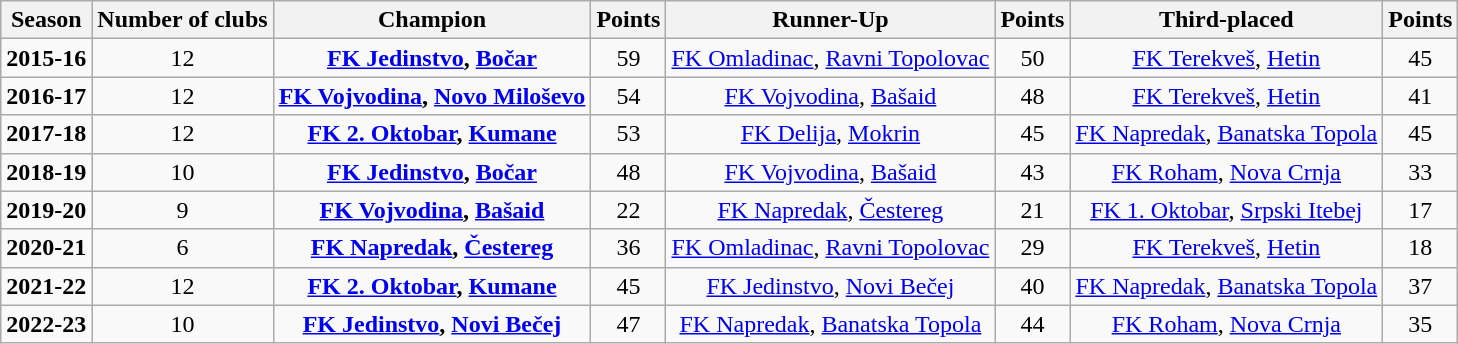<table class="wikitable" style="text-align:center;">
<tr>
<th>Season</th>
<th>Number of clubs</th>
<th>Champion</th>
<th>Points</th>
<th>Runner-Up</th>
<th>Points</th>
<th>Third-placed</th>
<th>Points</th>
</tr>
<tr>
<td><strong>2015-16</strong></td>
<td>12</td>
<td><strong><a href='#'>FK Jedinstvo</a>, <a href='#'>Bočar</a></strong></td>
<td>59</td>
<td><a href='#'>FK Omladinac</a>, <a href='#'>Ravni Topolovac</a></td>
<td>50</td>
<td><a href='#'>FK Terekveš</a>, <a href='#'>Hetin</a></td>
<td>45</td>
</tr>
<tr>
<td><strong>2016-17</strong></td>
<td>12</td>
<td><strong><a href='#'>FK Vojvodina</a>, <a href='#'>Novo Miloševo</a></strong></td>
<td>54</td>
<td><a href='#'>FK Vojvodina</a>, <a href='#'>Bašaid</a></td>
<td>48</td>
<td><a href='#'>FK Terekveš</a>, <a href='#'>Hetin</a></td>
<td>41</td>
</tr>
<tr>
<td><strong>2017-18</strong></td>
<td>12</td>
<td><strong><a href='#'>FK 2. Oktobar</a>, <a href='#'>Kumane</a></strong></td>
<td>53</td>
<td><a href='#'>FK Delija</a>, <a href='#'>Mokrin</a></td>
<td>45</td>
<td><a href='#'>FK Napredak</a>, <a href='#'>Banatska Topola</a></td>
<td>45</td>
</tr>
<tr>
<td><strong>2018-19</strong></td>
<td>10</td>
<td><strong><a href='#'>FK Jedinstvo</a>, <a href='#'>Bočar</a></strong></td>
<td>48</td>
<td><a href='#'>FK Vojvodina</a>, <a href='#'>Bašaid</a></td>
<td>43</td>
<td><a href='#'>FK Roham</a>, <a href='#'>Nova Crnja</a></td>
<td>33</td>
</tr>
<tr>
<td><strong>2019-20</strong></td>
<td>9</td>
<td><strong><a href='#'>FK Vojvodina</a>, <a href='#'>Bašaid</a></strong></td>
<td>22</td>
<td><a href='#'>FK Napredak</a>, <a href='#'>Čestereg</a></td>
<td>21</td>
<td><a href='#'>FK 1. Oktobar</a>, <a href='#'>Srpski Itebej</a></td>
<td>17</td>
</tr>
<tr>
<td><strong>2020-21</strong></td>
<td>6</td>
<td><strong><a href='#'>FK Napredak</a>, <a href='#'>Čestereg</a></strong></td>
<td>36</td>
<td><a href='#'>FK Omladinac</a>, <a href='#'>Ravni Topolovac</a></td>
<td>29</td>
<td><a href='#'>FK Terekveš</a>, <a href='#'>Hetin</a></td>
<td>18</td>
</tr>
<tr>
<td><strong>2021-22</strong></td>
<td>12</td>
<td><strong><a href='#'>FK 2. Oktobar</a>, <a href='#'>Kumane</a></strong></td>
<td>45</td>
<td><a href='#'>FK Jedinstvo</a>, <a href='#'>Novi Bečej</a></td>
<td>40</td>
<td><a href='#'>FK Napredak</a>, <a href='#'>Banatska Topola</a></td>
<td>37</td>
</tr>
<tr>
<td><strong>2022-23</strong></td>
<td>10</td>
<td><strong><a href='#'>FK Jedinstvo</a>, <a href='#'>Novi Bečej</a></strong></td>
<td>47</td>
<td><a href='#'>FK Napredak</a>, <a href='#'>Banatska Topola</a></td>
<td>44</td>
<td><a href='#'>FK Roham</a>, <a href='#'>Nova Crnja</a></td>
<td>35</td>
</tr>
</table>
